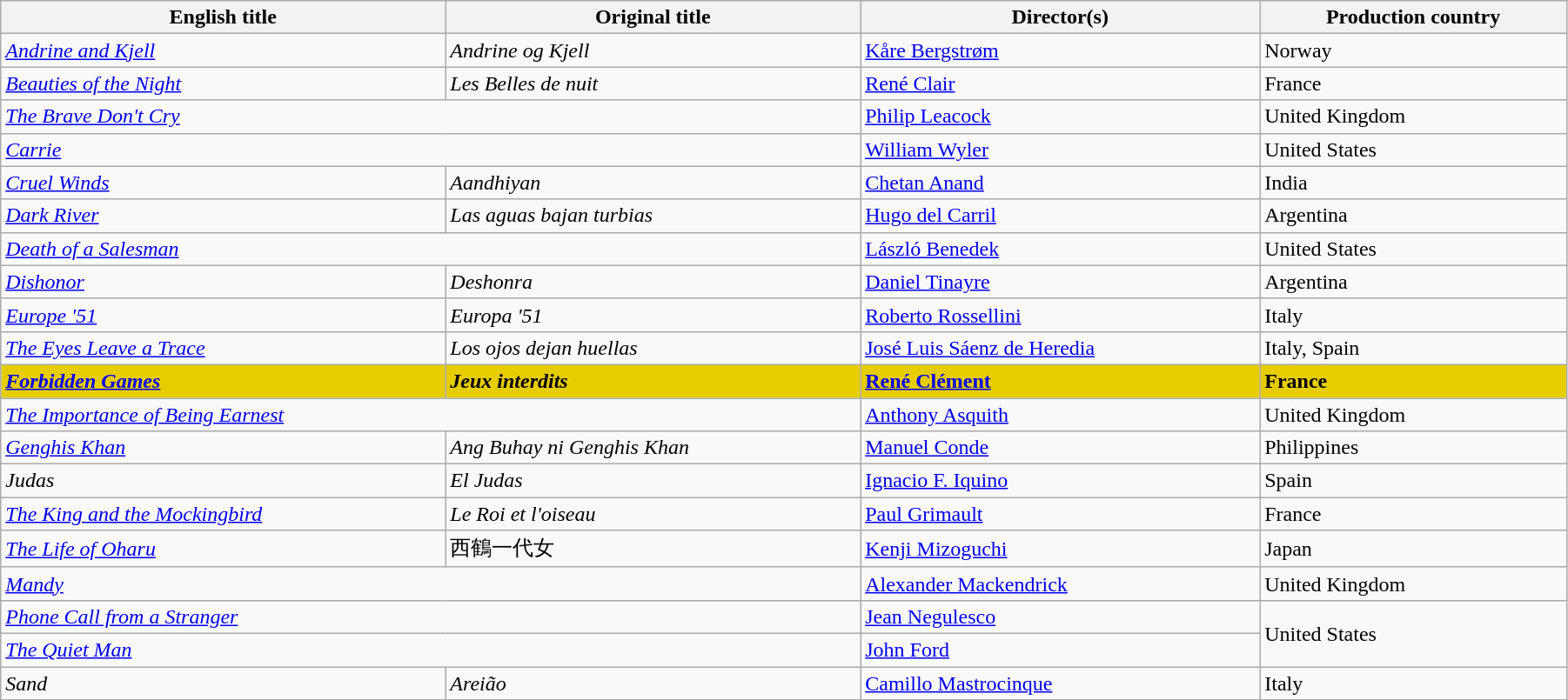<table class="wikitable" width="95%">
<tr>
<th>English title</th>
<th>Original title</th>
<th>Director(s)</th>
<th>Production country</th>
</tr>
<tr>
<td><em><a href='#'>Andrine and Kjell</a></em></td>
<td><em>Andrine og Kjell</em></td>
<td><a href='#'>Kåre Bergstrøm</a></td>
<td>Norway</td>
</tr>
<tr>
<td><em><a href='#'>Beauties of the Night</a></em></td>
<td><em>Les Belles de nuit</em></td>
<td><a href='#'>René Clair</a></td>
<td>France</td>
</tr>
<tr>
<td colspan="2"><em><a href='#'>The Brave Don't Cry</a></em></td>
<td><a href='#'>Philip Leacock</a></td>
<td>United Kingdom</td>
</tr>
<tr>
<td colspan="2"><em><a href='#'>Carrie</a></em></td>
<td><a href='#'>William Wyler</a></td>
<td>United States</td>
</tr>
<tr>
<td><em><a href='#'>Cruel Winds</a></em></td>
<td><em>Aandhiyan</em></td>
<td><a href='#'>Chetan Anand</a></td>
<td>India</td>
</tr>
<tr>
<td><em><a href='#'>Dark River</a></em></td>
<td><em>Las aguas bajan turbias</em></td>
<td><a href='#'>Hugo del Carril</a></td>
<td>Argentina</td>
</tr>
<tr>
<td colspan="2"><em><a href='#'>Death of a Salesman</a></em></td>
<td><a href='#'>László Benedek</a></td>
<td>United States</td>
</tr>
<tr>
<td><em><a href='#'>Dishonor</a></em></td>
<td><em>Deshonra</em></td>
<td><a href='#'>Daniel Tinayre</a></td>
<td>Argentina</td>
</tr>
<tr>
<td><em><a href='#'>Europe '51</a></em></td>
<td><em>Europa '51</em></td>
<td><a href='#'>Roberto Rossellini</a></td>
<td>Italy</td>
</tr>
<tr>
<td><em><a href='#'>The Eyes Leave a Trace</a></em></td>
<td><em>Los ojos dejan huellas</em></td>
<td><a href='#'>José Luis Sáenz de Heredia</a></td>
<td>Italy, Spain</td>
</tr>
<tr style="background:#E7CD00;">
<td><strong><em><a href='#'>Forbidden Games</a></em></strong></td>
<td><strong><em>Jeux interdits</em></strong></td>
<td><strong><a href='#'>René Clément</a></strong></td>
<td><strong>France</strong></td>
</tr>
<tr>
<td colspan="2"><em><a href='#'>The Importance of Being Earnest</a></em></td>
<td><a href='#'>Anthony Asquith</a></td>
<td>United Kingdom</td>
</tr>
<tr>
<td><em><a href='#'>Genghis Khan</a></em></td>
<td><em>Ang Buhay ni Genghis Khan</em></td>
<td><a href='#'>Manuel Conde</a></td>
<td>Philippines</td>
</tr>
<tr>
<td><em>Judas</em></td>
<td><em>El Judas</em></td>
<td><a href='#'>Ignacio F. Iquino</a></td>
<td>Spain</td>
</tr>
<tr>
<td><em><a href='#'>The King and the Mockingbird</a></em></td>
<td><em>Le Roi et l'oiseau</em></td>
<td><a href='#'>Paul Grimault</a></td>
<td>France</td>
</tr>
<tr>
<td><em><a href='#'>The Life of Oharu</a></em></td>
<td>西鶴一代女</td>
<td><a href='#'>Kenji Mizoguchi</a></td>
<td>Japan</td>
</tr>
<tr>
<td colspan="2"><em><a href='#'>Mandy</a></em></td>
<td><a href='#'>Alexander Mackendrick</a></td>
<td>United Kingdom</td>
</tr>
<tr>
<td colspan="2"><em><a href='#'>Phone Call from a Stranger</a></em></td>
<td><a href='#'>Jean Negulesco</a></td>
<td rowspan="2">United States</td>
</tr>
<tr>
<td colspan="2"><em><a href='#'>The Quiet Man</a></em></td>
<td><a href='#'>John Ford</a></td>
</tr>
<tr>
<td><em>Sand</em></td>
<td><em>Areião</em></td>
<td><a href='#'>Camillo Mastrocinque</a></td>
<td>Italy</td>
</tr>
</table>
